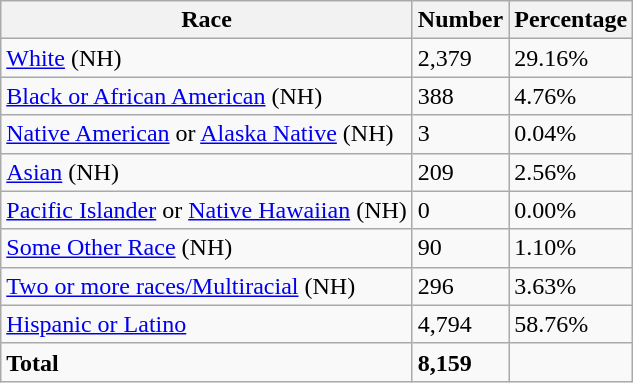<table class="wikitable">
<tr>
<th>Race</th>
<th>Number</th>
<th>Percentage</th>
</tr>
<tr>
<td><a href='#'>White</a> (NH)</td>
<td>2,379</td>
<td>29.16%</td>
</tr>
<tr>
<td><a href='#'>Black or African American</a> (NH)</td>
<td>388</td>
<td>4.76%</td>
</tr>
<tr>
<td><a href='#'>Native American</a> or <a href='#'>Alaska Native</a> (NH)</td>
<td>3</td>
<td>0.04%</td>
</tr>
<tr>
<td><a href='#'>Asian</a> (NH)</td>
<td>209</td>
<td>2.56%</td>
</tr>
<tr>
<td><a href='#'>Pacific Islander</a> or <a href='#'>Native Hawaiian</a> (NH)</td>
<td>0</td>
<td>0.00%</td>
</tr>
<tr>
<td><a href='#'>Some Other Race</a> (NH)</td>
<td>90</td>
<td>1.10%</td>
</tr>
<tr>
<td><a href='#'>Two or more races/Multiracial</a> (NH)</td>
<td>296</td>
<td>3.63%</td>
</tr>
<tr>
<td><a href='#'>Hispanic or Latino</a></td>
<td>4,794</td>
<td>58.76%</td>
</tr>
<tr>
<td><strong>Total</strong></td>
<td><strong>8,159</strong></td>
<td></td>
</tr>
</table>
